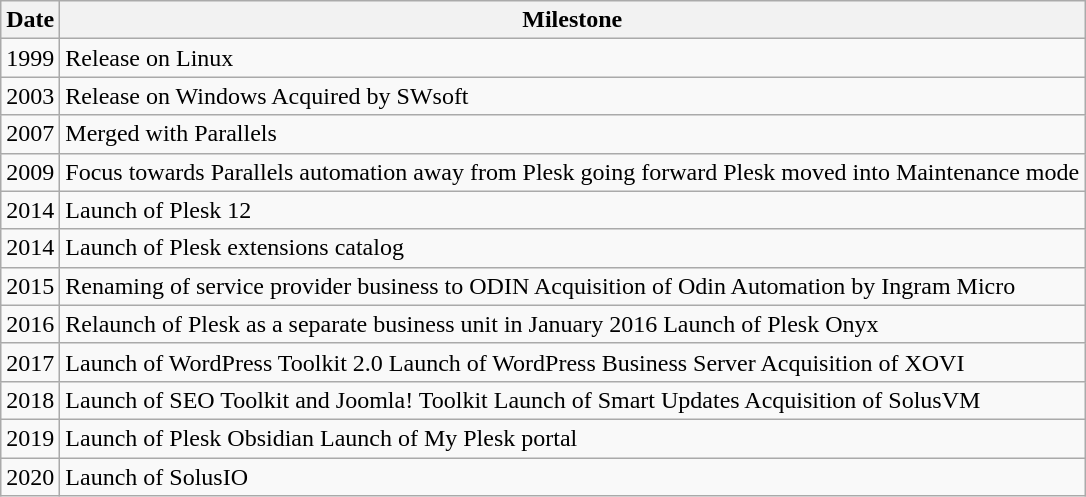<table class="wikitable" style="float:center; margin:0 0 0.5em 1em;">
<tr>
<th>Date</th>
<th>Milestone</th>
</tr>
<tr>
<td>1999</td>
<td>Release on Linux</td>
</tr>
<tr>
<td>2003</td>
<td>Release on Windows  Acquired by SWsoft</td>
</tr>
<tr>
<td>2007</td>
<td>Merged with Parallels</td>
</tr>
<tr>
<td>2009</td>
<td>Focus towards Parallels automation away from Plesk going forward  Plesk moved into Maintenance mode</td>
</tr>
<tr>
<td>2014</td>
<td>Launch of Plesk 12</td>
</tr>
<tr>
<td>2014</td>
<td>Launch of Plesk extensions catalog</td>
</tr>
<tr>
<td>2015</td>
<td>Renaming of service provider business to ODIN  Acquisition of Odin Automation by Ingram Micro</td>
</tr>
<tr>
<td>2016</td>
<td>Relaunch of Plesk as a separate business unit in January 2016  Launch of Plesk Onyx</td>
</tr>
<tr>
<td>2017</td>
<td>Launch of WordPress Toolkit 2.0  Launch of WordPress Business Server  Acquisition of XOVI</td>
</tr>
<tr>
<td>2018</td>
<td>Launch of SEO Toolkit and Joomla! Toolkit  Launch of Smart Updates  Acquisition of SolusVM</td>
</tr>
<tr>
<td>2019</td>
<td>Launch of Plesk Obsidian  Launch of My Plesk portal</td>
</tr>
<tr>
<td>2020</td>
<td>Launch of SolusIO</td>
</tr>
</table>
